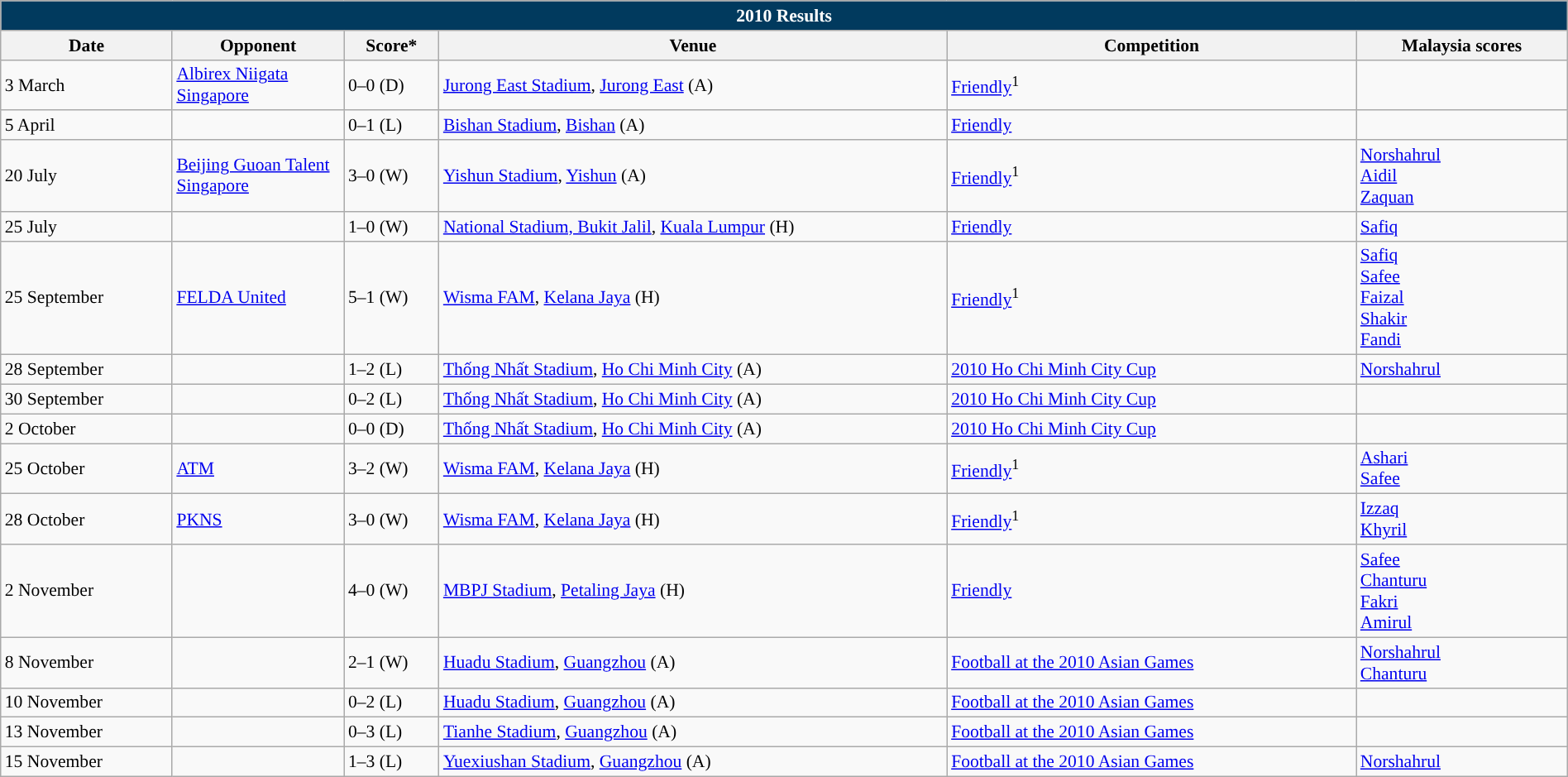<table class="wikitable" width=100% style="text-align:left;font-size:90%;">
<tr>
<th colspan=9 style="background: #013A5E; color: #FFFFFF;">2010 Results</th>
</tr>
<tr>
<th width=80>Date</th>
<th width=80>Opponent</th>
<th width=20>Score*</th>
<th width=250>Venue</th>
<th width=200>Competition</th>
<th width=100>Malaysia scores</th>
</tr>
<tr>
<td>3 March</td>
<td> <a href='#'>Albirex Niigata Singapore</a></td>
<td>0–0 (D)</td>
<td><a href='#'>Jurong East Stadium</a>, <a href='#'>Jurong East</a> (A)</td>
<td><a href='#'>Friendly</a><sup>1</sup></td>
<td></td>
</tr>
<tr>
<td>5 April</td>
<td></td>
<td>0–1 (L)</td>
<td><a href='#'>Bishan Stadium</a>, <a href='#'>Bishan</a> (A)</td>
<td><a href='#'>Friendly</a></td>
<td></td>
</tr>
<tr>
<td>20 July</td>
<td> <a href='#'>Beijing Guoan Talent Singapore</a></td>
<td>3–0 (W)</td>
<td><a href='#'>Yishun Stadium</a>, <a href='#'>Yishun</a> (A)</td>
<td><a href='#'>Friendly</a><sup>1</sup></td>
<td><a href='#'>Norshahrul</a> <br><a href='#'>Aidil</a> <br><a href='#'>Zaquan</a> </td>
</tr>
<tr>
<td>25 July</td>
<td></td>
<td>1–0 (W)</td>
<td><a href='#'>National Stadium, Bukit Jalil</a>, <a href='#'>Kuala Lumpur</a> (H)</td>
<td><a href='#'>Friendly</a></td>
<td><a href='#'>Safiq</a> </td>
</tr>
<tr>
<td>25 September</td>
<td> <a href='#'>FELDA United</a></td>
<td>5–1 (W)</td>
<td><a href='#'>Wisma FAM</a>, <a href='#'>Kelana Jaya</a> (H)</td>
<td><a href='#'>Friendly</a><sup>1</sup></td>
<td><a href='#'>Safiq</a> <br><a href='#'>Safee</a> <br><a href='#'>Faizal</a> <br><a href='#'>Shakir</a> <br><a href='#'>Fandi</a> </td>
</tr>
<tr>
<td>28 September</td>
<td></td>
<td>1–2 (L)</td>
<td><a href='#'>Thống Nhất Stadium</a>, <a href='#'>Ho Chi Minh City</a> (A)</td>
<td><a href='#'>2010 Ho Chi Minh City Cup</a></td>
<td><a href='#'>Norshahrul</a> </td>
</tr>
<tr>
<td>30 September</td>
<td></td>
<td>0–2 (L)</td>
<td><a href='#'>Thống Nhất Stadium</a>, <a href='#'>Ho Chi Minh City</a> (A)</td>
<td><a href='#'>2010 Ho Chi Minh City Cup</a></td>
<td></td>
</tr>
<tr>
<td>2 October</td>
<td></td>
<td>0–0 (D)</td>
<td><a href='#'>Thống Nhất Stadium</a>, <a href='#'>Ho Chi Minh City</a> (A)</td>
<td><a href='#'>2010 Ho Chi Minh City Cup</a></td>
<td></td>
</tr>
<tr>
<td>25 October</td>
<td> <a href='#'>ATM</a></td>
<td>3–2 (W)</td>
<td><a href='#'>Wisma FAM</a>, <a href='#'>Kelana Jaya</a> (H)</td>
<td><a href='#'>Friendly</a><sup>1</sup></td>
<td><a href='#'>Ashari</a> <br><a href='#'>Safee</a> </td>
</tr>
<tr>
<td>28 October</td>
<td> <a href='#'>PKNS</a></td>
<td>3–0 (W)</td>
<td><a href='#'>Wisma FAM</a>, <a href='#'>Kelana Jaya</a> (H)</td>
<td><a href='#'>Friendly</a><sup>1</sup></td>
<td><a href='#'>Izzaq</a> <br><a href='#'>Khyril</a> </td>
</tr>
<tr>
<td>2 November</td>
<td></td>
<td>4–0 (W)</td>
<td><a href='#'>MBPJ Stadium</a>, <a href='#'>Petaling Jaya</a> (H)</td>
<td><a href='#'>Friendly</a></td>
<td><a href='#'>Safee</a> <br><a href='#'>Chanturu</a> <br><a href='#'>Fakri</a> <br><a href='#'>Amirul</a> </td>
</tr>
<tr>
<td>8 November</td>
<td></td>
<td>2–1 (W)</td>
<td><a href='#'>Huadu Stadium</a>, <a href='#'>Guangzhou</a> (A)</td>
<td><a href='#'>Football at the 2010 Asian Games</a></td>
<td><a href='#'>Norshahrul</a> <br><a href='#'>Chanturu</a> </td>
</tr>
<tr>
<td>10 November</td>
<td></td>
<td>0–2 (L)</td>
<td><a href='#'>Huadu Stadium</a>, <a href='#'>Guangzhou</a> (A)</td>
<td><a href='#'>Football at the 2010 Asian Games</a></td>
<td></td>
</tr>
<tr>
<td>13 November</td>
<td></td>
<td>0–3 (L)</td>
<td><a href='#'>Tianhe Stadium</a>, <a href='#'>Guangzhou</a> (A)</td>
<td><a href='#'>Football at the 2010 Asian Games</a></td>
<td></td>
</tr>
<tr>
<td>15 November</td>
<td></td>
<td>1–3 (L)</td>
<td><a href='#'>Yuexiushan Stadium</a>, <a href='#'>Guangzhou</a> (A)</td>
<td><a href='#'>Football at the 2010 Asian Games</a></td>
<td><a href='#'>Norshahrul</a> </td>
</tr>
</table>
